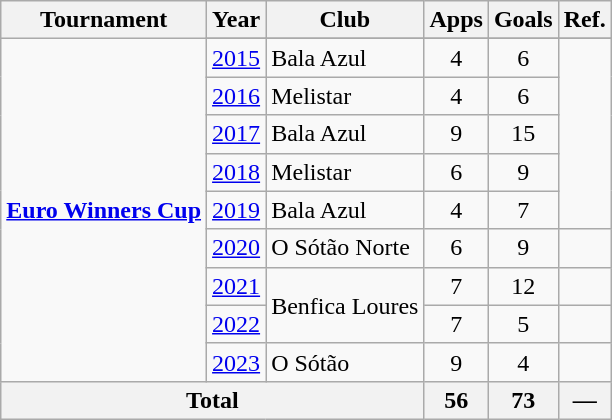<table class="wikitable" style="text-align:center;">
<tr>
<th>Tournament</th>
<th>Year</th>
<th>Club</th>
<th>Apps</th>
<th>Goals</th>
<th>Ref.</th>
</tr>
<tr>
<td rowspan="10"><strong><a href='#'>Euro Winners Cup</a></strong></td>
</tr>
<tr>
<td> <a href='#'>2015</a></td>
<td align=left> Bala Azul</td>
<td>4</td>
<td>6</td>
<td rowspan=5></td>
</tr>
<tr>
<td> <a href='#'>2016</a></td>
<td align=left> Melistar</td>
<td>4</td>
<td>6</td>
</tr>
<tr>
<td> <a href='#'>2017</a></td>
<td align=left> Bala Azul</td>
<td>9</td>
<td>15</td>
</tr>
<tr>
<td> <a href='#'>2018</a></td>
<td align=left> Melistar</td>
<td>6</td>
<td>9</td>
</tr>
<tr>
<td> <a href='#'>2019</a></td>
<td align=left> Bala Azul</td>
<td>4</td>
<td>7</td>
</tr>
<tr>
<td> <a href='#'>2020</a></td>
<td align=left> O Sótão Norte</td>
<td>6</td>
<td>9</td>
<td></td>
</tr>
<tr>
<td> <a href='#'>2021</a></td>
<td align=left rowspan=2> Benfica Loures</td>
<td>7</td>
<td>12</td>
<td></td>
</tr>
<tr>
<td> <a href='#'>2022</a></td>
<td>7</td>
<td>5</td>
<td></td>
</tr>
<tr>
<td> <a href='#'>2023</a></td>
<td align=left> O Sótão</td>
<td>9</td>
<td>4</td>
<td></td>
</tr>
<tr>
<th colspan=3>Total</th>
<th>56</th>
<th>73</th>
<th>—</th>
</tr>
</table>
